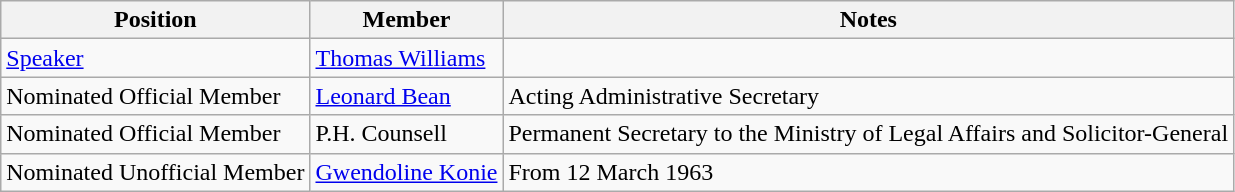<table class="wikitable sortable">
<tr>
<th>Position</th>
<th>Member</th>
<th>Notes</th>
</tr>
<tr>
<td><a href='#'>Speaker</a></td>
<td><a href='#'>Thomas Williams</a></td>
<td></td>
</tr>
<tr>
<td>Nominated Official Member</td>
<td><a href='#'>Leonard Bean</a></td>
<td>Acting Administrative Secretary</td>
</tr>
<tr>
<td>Nominated Official Member</td>
<td>P.H. Counsell</td>
<td>Permanent Secretary to the Ministry of Legal Affairs and Solicitor-General</td>
</tr>
<tr>
<td>Nominated Unofficial Member</td>
<td><a href='#'>Gwendoline Konie</a></td>
<td>From 12 March 1963</td>
</tr>
</table>
